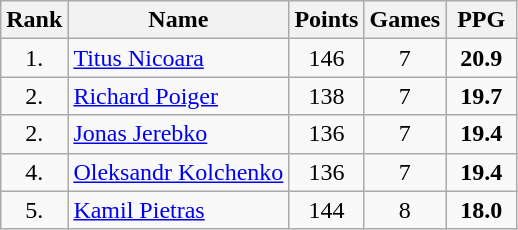<table class="wikitable" style="text-align: center;">
<tr>
<th>Rank</th>
<th>Name</th>
<th>Points</th>
<th>Games</th>
<th width=40>PPG</th>
</tr>
<tr>
<td>1.</td>
<td align="left"> <a href='#'>Titus Nicoara</a></td>
<td>146</td>
<td>7</td>
<td><strong>20.9</strong></td>
</tr>
<tr>
<td>2.</td>
<td align="left"> <a href='#'>Richard Poiger</a></td>
<td>138</td>
<td>7</td>
<td><strong>19.7</strong></td>
</tr>
<tr>
<td>2.</td>
<td align="left"> <a href='#'>Jonas Jerebko</a></td>
<td>136</td>
<td>7</td>
<td><strong>19.4</strong></td>
</tr>
<tr>
<td>4.</td>
<td align="left"> <a href='#'>Oleksandr Kolchenko</a></td>
<td>136</td>
<td>7</td>
<td><strong>19.4</strong></td>
</tr>
<tr>
<td>5.</td>
<td align="left"> <a href='#'>Kamil Pietras</a></td>
<td>144</td>
<td>8</td>
<td><strong>18.0</strong></td>
</tr>
</table>
